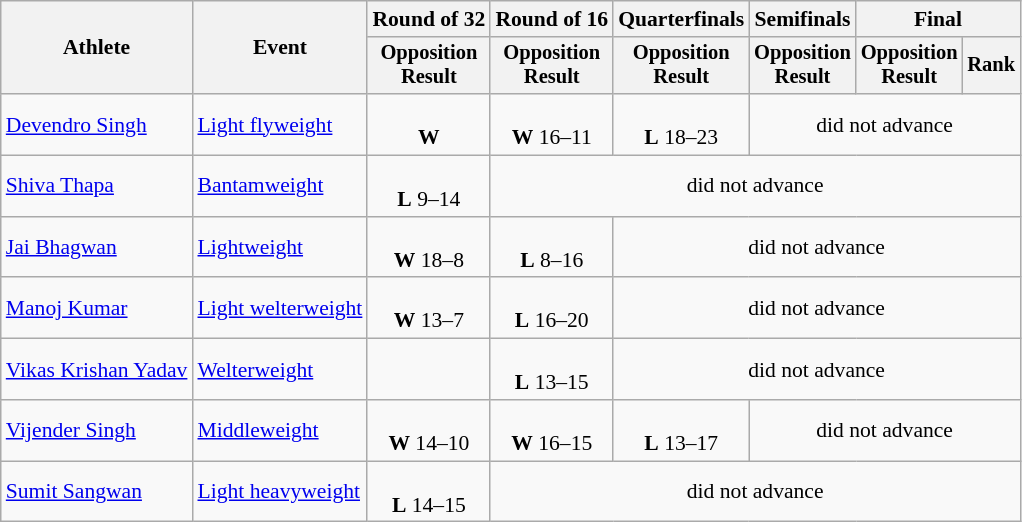<table class="wikitable" style="font-size:90%;">
<tr>
<th rowspan=2>Athlete</th>
<th rowspan=2>Event</th>
<th>Round of 32</th>
<th>Round of 16</th>
<th>Quarterfinals</th>
<th>Semifinals</th>
<th colspan=2>Final</th>
</tr>
<tr style="font-size:95%">
<th>Opposition<br>Result</th>
<th>Opposition<br>Result</th>
<th>Opposition<br>Result</th>
<th>Opposition<br>Result</th>
<th>Opposition<br>Result</th>
<th>Rank</th>
</tr>
<tr align=center>
<td align=left><a href='#'>Devendro Singh</a></td>
<td align=left><a href='#'>Light flyweight</a></td>
<td><br><strong>W</strong> </td>
<td><br><strong>W</strong> 16–11</td>
<td><br><strong>L</strong> 18–23</td>
<td colspan=3>did not advance</td>
</tr>
<tr align=center>
<td align=left><a href='#'>Shiva Thapa</a></td>
<td align=left><a href='#'>Bantamweight</a></td>
<td><br><strong>L</strong> 9–14</td>
<td colspan=5>did not advance</td>
</tr>
<tr align=center>
<td align=left><a href='#'>Jai Bhagwan</a></td>
<td align=left><a href='#'>Lightweight</a></td>
<td><br><strong>W</strong> 18–8</td>
<td><br><strong>L</strong> 8–16</td>
<td colspan=4>did not advance</td>
</tr>
<tr align=center>
<td align=left><a href='#'>Manoj Kumar</a></td>
<td align=left><a href='#'>Light welterweight</a></td>
<td><br><strong>W</strong> 13–7</td>
<td><br><strong>L</strong> 16–20</td>
<td colspan=4>did not advance</td>
</tr>
<tr align=center>
<td align=left><a href='#'>Vikas Krishan Yadav</a></td>
<td align=left><a href='#'>Welterweight</a></td>
<td></td>
<td><br><strong>L</strong> 13–15</td>
<td colspan=4>did not advance</td>
</tr>
<tr align=center>
<td align=left><a href='#'>Vijender Singh</a></td>
<td align=left><a href='#'>Middleweight</a></td>
<td> <br><strong>W</strong> 14–10</td>
<td><br><strong>W</strong> 16–15</td>
<td><br> <strong>L</strong> 13–17</td>
<td colspan=3>did not advance</td>
</tr>
<tr align=center>
<td align=left><a href='#'>Sumit Sangwan</a></td>
<td align=left><a href='#'>Light heavyweight</a></td>
<td> <br> <strong>L</strong> 14–15</td>
<td colspan=5>did not advance</td>
</tr>
</table>
